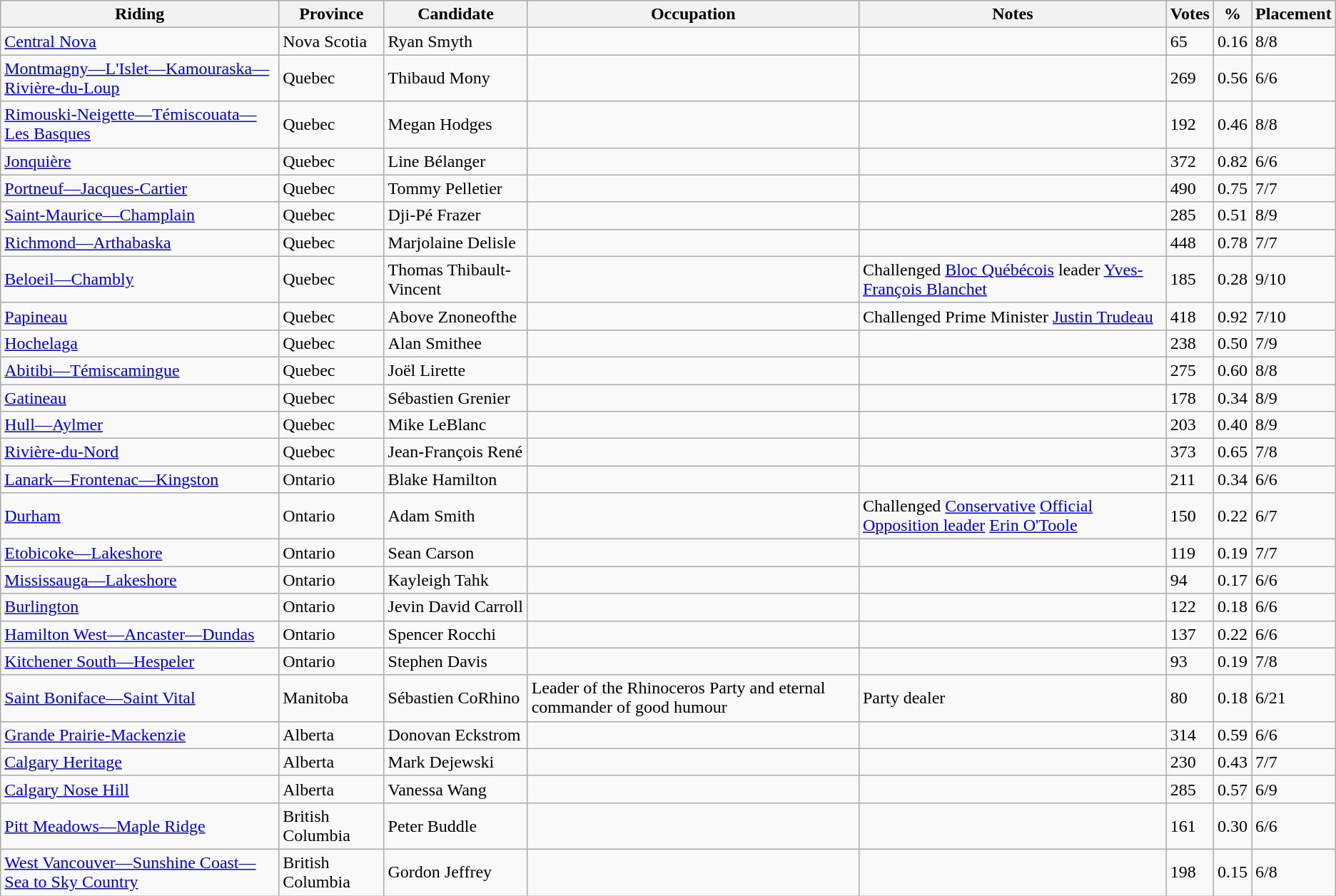<table class="wikitable sortable">
<tr>
<th>Riding</th>
<th>Province</th>
<th>Candidate</th>
<th>Occupation</th>
<th>Notes</th>
<th>Votes</th>
<th>%</th>
<th>Placement</th>
</tr>
<tr>
<td><a href='#'>Central Nova</a></td>
<td>Nova Scotia</td>
<td>Ryan Smyth</td>
<td></td>
<td></td>
<td>65</td>
<td>0.16</td>
<td>8/8</td>
</tr>
<tr>
<td><a href='#'>Montmagny—L'Islet—Kamouraska—Rivière-du-Loup</a></td>
<td>Quebec</td>
<td>Thibaud Mony</td>
<td></td>
<td></td>
<td>269</td>
<td>0.56</td>
<td>6/6</td>
</tr>
<tr>
<td><a href='#'>Rimouski-Neigette—Témiscouata—Les Basques</a></td>
<td>Quebec</td>
<td>Megan Hodges</td>
<td></td>
<td></td>
<td>192</td>
<td>0.46</td>
<td>8/8</td>
</tr>
<tr>
<td><a href='#'>Jonquière</a></td>
<td>Quebec</td>
<td>Line Bélanger</td>
<td></td>
<td></td>
<td>372</td>
<td>0.82</td>
<td>6/6</td>
</tr>
<tr>
<td><a href='#'>Portneuf—Jacques-Cartier</a></td>
<td>Quebec</td>
<td>Tommy Pelletier</td>
<td></td>
<td></td>
<td>490</td>
<td>0.75</td>
<td>7/7</td>
</tr>
<tr>
<td><a href='#'>Saint-Maurice—Champlain</a></td>
<td>Quebec</td>
<td>Dji-Pé Frazer</td>
<td></td>
<td></td>
<td>285</td>
<td>0.51</td>
<td>8/9</td>
</tr>
<tr>
<td><a href='#'>Richmond—Arthabaska</a></td>
<td>Quebec</td>
<td>Marjolaine Delisle</td>
<td></td>
<td></td>
<td>448</td>
<td>0.78</td>
<td>7/7</td>
</tr>
<tr>
<td><a href='#'>Beloeil—Chambly</a></td>
<td>Quebec</td>
<td>Thomas Thibault-Vincent</td>
<td></td>
<td>Challenged <a href='#'>Bloc Québécois</a> leader <a href='#'>Yves-François Blanchet</a></td>
<td>185</td>
<td>0.28</td>
<td>9/10</td>
</tr>
<tr>
<td><a href='#'>Papineau</a></td>
<td>Quebec</td>
<td>Above Znoneofthe</td>
<td></td>
<td>Challenged Prime Minister <a href='#'>Justin Trudeau</a></td>
<td>418</td>
<td>0.92</td>
<td>7/10</td>
</tr>
<tr>
<td><a href='#'>Hochelaga</a></td>
<td>Quebec</td>
<td>Alan Smithee</td>
<td></td>
<td></td>
<td>238</td>
<td>0.50</td>
<td>7/9</td>
</tr>
<tr>
<td><a href='#'>Abitibi—Témiscamingue</a></td>
<td>Quebec</td>
<td>Joël Lirette</td>
<td></td>
<td></td>
<td>275</td>
<td>0.60</td>
<td>8/8</td>
</tr>
<tr>
<td><a href='#'>Gatineau</a></td>
<td>Quebec</td>
<td>Sébastien Grenier</td>
<td></td>
<td></td>
<td>178</td>
<td>0.34</td>
<td>8/9</td>
</tr>
<tr>
<td><a href='#'>Hull—Aylmer</a></td>
<td>Quebec</td>
<td>Mike LeBlanc</td>
<td></td>
<td></td>
<td>203</td>
<td>0.40</td>
<td>8/9</td>
</tr>
<tr>
<td><a href='#'>Rivière-du-Nord</a></td>
<td>Quebec</td>
<td>Jean-François René</td>
<td></td>
<td></td>
<td>373</td>
<td>0.65</td>
<td>7/8</td>
</tr>
<tr>
<td><a href='#'>Lanark—Frontenac—Kingston</a></td>
<td>Ontario</td>
<td>Blake Hamilton</td>
<td></td>
<td></td>
<td>211</td>
<td>0.34</td>
<td>6/6</td>
</tr>
<tr>
<td><a href='#'>Durham</a></td>
<td>Ontario</td>
<td>Adam Smith</td>
<td></td>
<td>Challenged <a href='#'>Conservative</a> <a href='#'>Official Opposition leader</a> <a href='#'>Erin O'Toole</a></td>
<td>150</td>
<td>0.22</td>
<td>6/7</td>
</tr>
<tr>
<td><a href='#'>Etobicoke—Lakeshore</a></td>
<td>Ontario</td>
<td>Sean Carson</td>
<td></td>
<td></td>
<td>119</td>
<td>0.19</td>
<td>7/7</td>
</tr>
<tr>
<td><a href='#'>Mississauga—Lakeshore</a></td>
<td>Ontario</td>
<td>Kayleigh Tahk</td>
<td></td>
<td></td>
<td>94</td>
<td>0.17</td>
<td>6/6</td>
</tr>
<tr>
<td><a href='#'>Burlington</a></td>
<td>Ontario</td>
<td>Jevin David Carroll</td>
<td></td>
<td></td>
<td>122</td>
<td>0.18</td>
<td>6/6</td>
</tr>
<tr>
<td><a href='#'>Hamilton West—Ancaster—Dundas</a></td>
<td>Ontario</td>
<td>Spencer Rocchi</td>
<td></td>
<td></td>
<td>137</td>
<td>0.22</td>
<td>6/6</td>
</tr>
<tr>
<td><a href='#'>Kitchener South—Hespeler</a></td>
<td>Ontario</td>
<td>Stephen Davis</td>
<td></td>
<td></td>
<td>93</td>
<td>0.19</td>
<td>7/8</td>
</tr>
<tr>
<td><a href='#'>Saint Boniface—Saint Vital</a></td>
<td>Manitoba</td>
<td>Sébastien CoRhino</td>
<td>Leader of the Rhinoceros Party and eternal commander of good humour</td>
<td>Party dealer</td>
<td>80</td>
<td>0.18</td>
<td>6/21</td>
</tr>
<tr>
<td><a href='#'>Grande Prairie-Mackenzie</a></td>
<td>Alberta</td>
<td>Donovan Eckstrom</td>
<td></td>
<td></td>
<td>314</td>
<td>0.59</td>
<td>6/6</td>
</tr>
<tr>
<td><a href='#'>Calgary Heritage</a></td>
<td>Alberta</td>
<td>Mark Dejewski</td>
<td></td>
<td></td>
<td>230</td>
<td>0.43</td>
<td>7/7</td>
</tr>
<tr>
<td><a href='#'>Calgary Nose Hill</a></td>
<td>Alberta</td>
<td>Vanessa Wang</td>
<td></td>
<td></td>
<td>285</td>
<td>0.57</td>
<td>6/9</td>
</tr>
<tr>
<td><a href='#'>Pitt Meadows—Maple Ridge</a></td>
<td>British Columbia</td>
<td>Peter Buddle</td>
<td></td>
<td></td>
<td>161</td>
<td>0.30</td>
<td>6/6</td>
</tr>
<tr>
<td><a href='#'>West Vancouver—Sunshine Coast—Sea to Sky Country</a></td>
<td>British Columbia</td>
<td>Gordon Jeffrey</td>
<td></td>
<td></td>
<td>198</td>
<td>0.15</td>
<td>6/8</td>
</tr>
</table>
